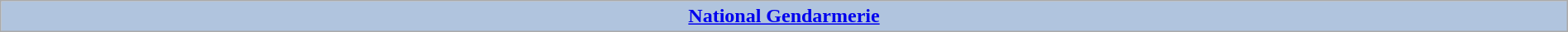<table class="wikitable" width="100%">
<tr>
<th style="background: lightsteelblue"> <a href='#'>National Gendarmerie</a></th>
</tr>
</table>
